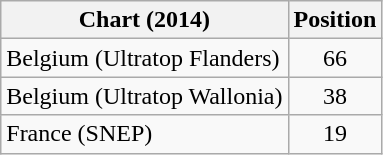<table class="wikitable sortable plainrowheaders">
<tr>
<th>Chart (2014)</th>
<th>Position</th>
</tr>
<tr>
<td>Belgium (Ultratop Flanders)</td>
<td style="text-align:center">66</td>
</tr>
<tr>
<td>Belgium (Ultratop Wallonia)</td>
<td style="text-align:center">38</td>
</tr>
<tr>
<td>France (SNEP)</td>
<td style="text-align:center">19</td>
</tr>
</table>
